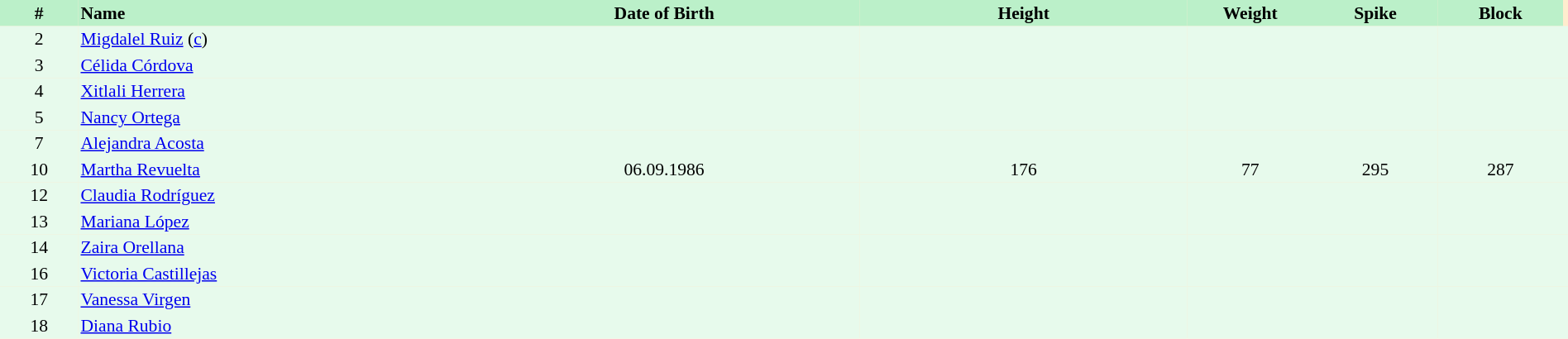<table border=0 cellpadding=2 cellspacing=0  |- bgcolor=#FFECCE style="text-align:center; font-size:90%;" width=100%>
<tr bgcolor=#BBF0C9>
<th width=5%>#</th>
<th width=25% align=left>Name</th>
<th width=25%>Date of Birth</th>
<th width=21%>Height</th>
<th width=8%>Weight</th>
<th width=8%>Spike</th>
<th width=8%>Block</th>
</tr>
<tr bgcolor=#E7FAEC>
<td>2</td>
<td align=left><a href='#'>Migdalel Ruiz</a> (<a href='#'>c</a>)</td>
<td></td>
<td></td>
<td></td>
<td></td>
<td></td>
<td></td>
</tr>
<tr bgcolor=#E7FAEC>
<td>3</td>
<td align=left><a href='#'>Célida Córdova</a></td>
<td></td>
<td></td>
<td></td>
<td></td>
<td></td>
<td></td>
</tr>
<tr bgcolor=#E7FAEC>
<td>4</td>
<td align=left><a href='#'>Xitlali Herrera</a></td>
<td></td>
<td></td>
<td></td>
<td></td>
<td></td>
<td></td>
</tr>
<tr bgcolor=#E7FAEC>
<td>5</td>
<td align=left><a href='#'>Nancy Ortega</a></td>
<td></td>
<td></td>
<td></td>
<td></td>
<td></td>
<td></td>
</tr>
<tr bgcolor=#E7FAEC>
<td>7</td>
<td align=left><a href='#'>Alejandra Acosta</a></td>
<td></td>
<td></td>
<td></td>
<td></td>
<td></td>
<td></td>
</tr>
<tr bgcolor=#E7FAEC>
<td>10</td>
<td align=left><a href='#'>Martha Revuelta</a></td>
<td>06.09.1986</td>
<td>176</td>
<td>77</td>
<td>295</td>
<td>287</td>
<td></td>
</tr>
<tr bgcolor=#E7FAEC>
<td>12</td>
<td align=left><a href='#'>Claudia Rodríguez</a></td>
<td></td>
<td></td>
<td></td>
<td></td>
<td></td>
<td></td>
</tr>
<tr bgcolor=#E7FAEC>
<td>13</td>
<td align=left><a href='#'>Mariana López</a></td>
<td></td>
<td></td>
<td></td>
<td></td>
<td></td>
<td></td>
</tr>
<tr bgcolor=#E7FAEC>
<td>14</td>
<td align=left><a href='#'>Zaira Orellana</a></td>
<td></td>
<td></td>
<td></td>
<td></td>
<td></td>
<td></td>
</tr>
<tr bgcolor=#E7FAEC>
<td>16</td>
<td align=left><a href='#'>Victoria Castillejas</a></td>
<td></td>
<td></td>
<td></td>
<td></td>
<td></td>
<td></td>
</tr>
<tr bgcolor=#E7FAEC>
<td>17</td>
<td align=left><a href='#'>Vanessa Virgen</a></td>
<td></td>
<td></td>
<td></td>
<td></td>
<td></td>
<td></td>
</tr>
<tr bgcolor=#E7FAEC>
<td>18</td>
<td align=left><a href='#'>Diana Rubio</a></td>
<td></td>
<td></td>
<td></td>
<td></td>
<td></td>
<td></td>
</tr>
</table>
